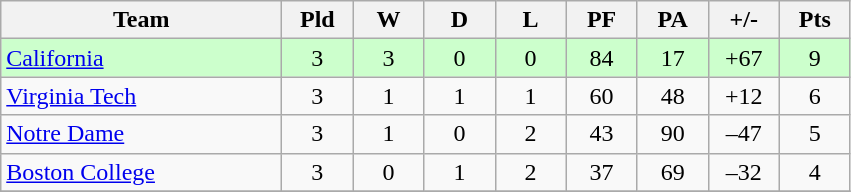<table class="wikitable" style="text-align: center;">
<tr>
<th width="180">Team</th>
<th width="40">Pld</th>
<th width="40">W</th>
<th width="40">D</th>
<th width="40">L</th>
<th width="40">PF</th>
<th width="40">PA</th>
<th width="40">+/-</th>
<th width="40">Pts</th>
</tr>
<tr bgcolor=ccffcc>
<td align=left><a href='#'>California</a></td>
<td>3</td>
<td>3</td>
<td>0</td>
<td>0</td>
<td>84</td>
<td>17</td>
<td>+67</td>
<td>9</td>
</tr>
<tr>
<td align=left><a href='#'>Virginia Tech</a></td>
<td>3</td>
<td>1</td>
<td>1</td>
<td>1</td>
<td>60</td>
<td>48</td>
<td>+12</td>
<td>6</td>
</tr>
<tr>
<td align=left><a href='#'>Notre Dame</a></td>
<td>3</td>
<td>1</td>
<td>0</td>
<td>2</td>
<td>43</td>
<td>90</td>
<td>–47</td>
<td>5</td>
</tr>
<tr>
<td align=left><a href='#'>Boston College</a></td>
<td>3</td>
<td>0</td>
<td>1</td>
<td>2</td>
<td>37</td>
<td>69</td>
<td>–32</td>
<td>4</td>
</tr>
<tr>
</tr>
</table>
